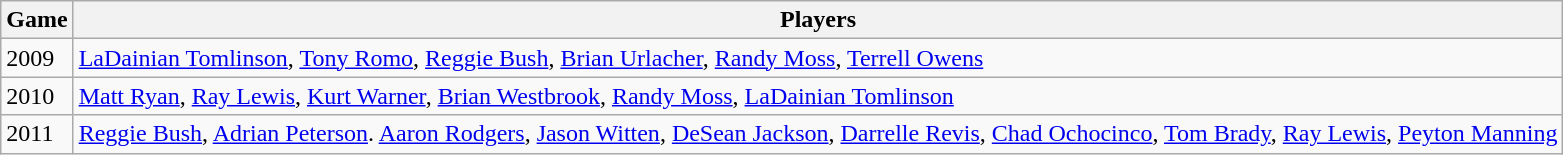<table class="wikitable">
<tr>
<th>Game</th>
<th>Players</th>
</tr>
<tr>
<td>2009</td>
<td><a href='#'>LaDainian Tomlinson</a>, <a href='#'>Tony Romo</a>, <a href='#'>Reggie Bush</a>, <a href='#'>Brian Urlacher</a>, <a href='#'>Randy Moss</a>, <a href='#'>Terrell Owens</a></td>
</tr>
<tr>
<td>2010</td>
<td><a href='#'>Matt Ryan</a>, <a href='#'>Ray Lewis</a>, <a href='#'>Kurt Warner</a>, <a href='#'>Brian Westbrook</a>, <a href='#'>Randy Moss</a>, <a href='#'>LaDainian Tomlinson</a></td>
</tr>
<tr>
<td>2011</td>
<td><a href='#'>Reggie Bush</a>, <a href='#'>Adrian Peterson</a>. <a href='#'>Aaron Rodgers</a>, <a href='#'>Jason Witten</a>, <a href='#'>DeSean Jackson</a>, <a href='#'>Darrelle Revis</a>, <a href='#'>Chad Ochocinco</a>, <a href='#'>Tom Brady</a>, <a href='#'>Ray Lewis</a>, <a href='#'>Peyton Manning</a></td>
</tr>
</table>
